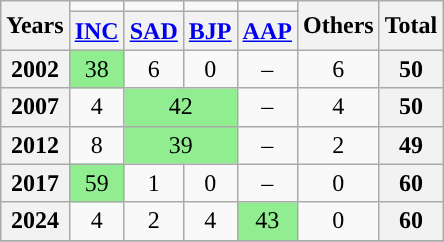<table class="wikitable" style="text-align:center">
<tr>
<th rowspan=2>Years</th>
<td></td>
<td></td>
<td></td>
<td></td>
<th rowspan=2>Others</th>
<th rowspan=2>Total</th>
</tr>
<tr>
<th><a href='#'>INC</a></th>
<th><a href='#'>SAD</a></th>
<th><a href='#'>BJP</a></th>
<th><a href='#'>AAP</a></th>
</tr>
<tr>
<th>2002</th>
<td bgcolor="lightgreen">38</td>
<td>6</td>
<td>0</td>
<td>–</td>
<td>6</td>
<th>50</th>
</tr>
<tr>
<th>2007</th>
<td>4</td>
<td bgcolor="lightgreen" colspan="2">42</td>
<td>–</td>
<td>4</td>
<th>50</th>
</tr>
<tr>
<th>2012</th>
<td>8</td>
<td bgcolor="lightgreen" colspan="2">39</td>
<td>–</td>
<td>2</td>
<th>49</th>
</tr>
<tr>
<th>2017</th>
<td bgcolor="lightgreen">59</td>
<td>1</td>
<td>0</td>
<td>–</td>
<td>0</td>
<th>60</th>
</tr>
<tr>
<th>2024</th>
<td>4</td>
<td>2</td>
<td>4</td>
<td bgcolor="lightgreen">43</td>
<td>0</td>
<th>60</th>
</tr>
<tr>
</tr>
</table>
